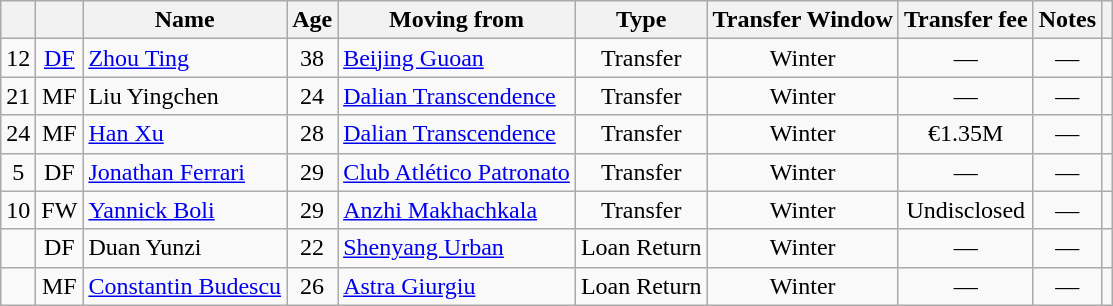<table class="wikitable" Style="text-align: center">
<tr>
<th></th>
<th></th>
<th>Name</th>
<th>Age</th>
<th>Moving from</th>
<th>Type</th>
<th>Transfer Window</th>
<th>Transfer fee</th>
<th>Notes</th>
<th></th>
</tr>
<tr>
<td align="center">12</td>
<td align="center"><a href='#'>DF</a></td>
<td align=left> <a href='#'>Zhou Ting</a></td>
<td align="center">38</td>
<td align=left> <a href='#'>Beijing Guoan</a></td>
<td>Transfer</td>
<td>Winter</td>
<td>—</td>
<td>—</td>
<td></td>
</tr>
<tr>
<td align="center">21</td>
<td align="center">MF</td>
<td align=left> Liu Yingchen</td>
<td align="center">24</td>
<td align=left> <a href='#'>Dalian Transcendence</a></td>
<td>Transfer</td>
<td>Winter</td>
<td>—</td>
<td>—</td>
<td></td>
</tr>
<tr>
<td>24</td>
<td>MF</td>
<td align=left> <a href='#'>Han Xu</a></td>
<td>28</td>
<td align=left> <a href='#'>Dalian Transcendence</a></td>
<td>Transfer</td>
<td>Winter</td>
<td>€1.35M</td>
<td>—</td>
<td></td>
</tr>
<tr>
<td>5</td>
<td>DF</td>
<td align=left> <a href='#'>Jonathan Ferrari</a></td>
<td>29</td>
<td align=left> <a href='#'>Club Atlético Patronato</a></td>
<td>Transfer</td>
<td>Winter</td>
<td>—</td>
<td>—</td>
<td></td>
</tr>
<tr>
<td>10</td>
<td>FW</td>
<td align=left> <a href='#'>Yannick Boli</a></td>
<td>29</td>
<td align=left> <a href='#'>Anzhi Makhachkala</a></td>
<td>Transfer</td>
<td>Winter</td>
<td>Undisclosed</td>
<td>—</td>
<td></td>
</tr>
<tr>
<td></td>
<td>DF</td>
<td align=left> Duan Yunzi</td>
<td>22</td>
<td align=left> <a href='#'>Shenyang Urban</a></td>
<td>Loan Return</td>
<td>Winter</td>
<td>—</td>
<td>—</td>
<td></td>
</tr>
<tr>
<td></td>
<td>MF</td>
<td align=left> <a href='#'>Constantin Budescu</a></td>
<td>26</td>
<td align=left> <a href='#'>Astra Giurgiu</a></td>
<td>Loan Return</td>
<td>Winter</td>
<td>—</td>
<td>—</td>
<td></td>
</tr>
</table>
